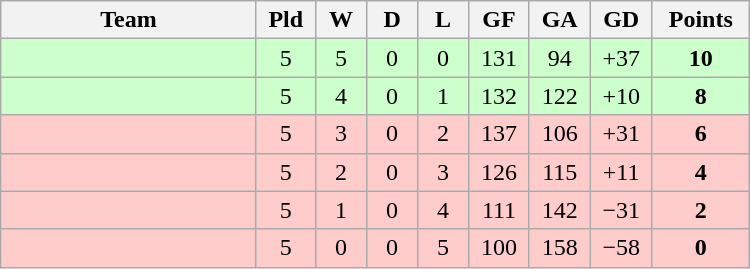<table class=wikitable style="text-align:center" width="500">
<tr>
<th width=25%>Team</th>
<th width=5%>Pld</th>
<th width=5%>W</th>
<th width=5%>D</th>
<th width=5%>L</th>
<th width=5%>GF</th>
<th width=5%>GA</th>
<th width=5%>GD</th>
<th width=8%>Points</th>
</tr>
<tr bgcolor="#ccffcc">
<td align="left"></td>
<td>5</td>
<td>5</td>
<td>0</td>
<td>0</td>
<td>131</td>
<td>94</td>
<td>+37</td>
<td><strong>10</strong></td>
</tr>
<tr bgcolor="#ccffcc">
<td align="left"></td>
<td>5</td>
<td>4</td>
<td>0</td>
<td>1</td>
<td>132</td>
<td>122</td>
<td>+10</td>
<td><strong>8</strong></td>
</tr>
<tr bgcolor="#ffcccc">
<td align="left"></td>
<td>5</td>
<td>3</td>
<td>0</td>
<td>2</td>
<td>137</td>
<td>106</td>
<td>+31</td>
<td><strong>6</strong></td>
</tr>
<tr bgcolor="#ffcccc">
<td align="left"></td>
<td>5</td>
<td>2</td>
<td>0</td>
<td>3</td>
<td>126</td>
<td>115</td>
<td>+11</td>
<td><strong>4</strong></td>
</tr>
<tr bgcolor="ffcccc">
<td align="left"></td>
<td>5</td>
<td>1</td>
<td>0</td>
<td>4</td>
<td>111</td>
<td>142</td>
<td>−31</td>
<td><strong>2</strong></td>
</tr>
<tr bgcolor="ffcccc">
<td align="left"></td>
<td>5</td>
<td>0</td>
<td>0</td>
<td>5</td>
<td>100</td>
<td>158</td>
<td>−58</td>
<td><strong>0</strong></td>
</tr>
</table>
